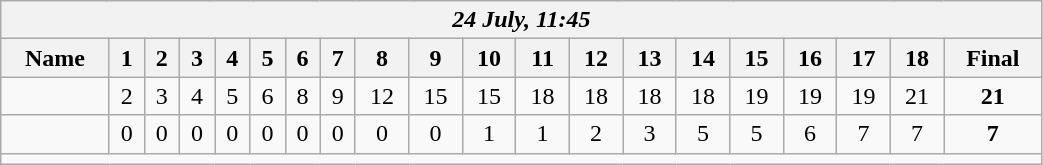<table class=wikitable style="text-align:center; width: 55%">
<tr>
<th colspan=20><em>24 July, 11:45</em></th>
</tr>
<tr>
<th>Name</th>
<th>1</th>
<th>2</th>
<th>3</th>
<th>4</th>
<th>5</th>
<th>6</th>
<th>7</th>
<th>8</th>
<th>9</th>
<th>10</th>
<th>11</th>
<th>12</th>
<th>13</th>
<th>14</th>
<th>15</th>
<th>16</th>
<th>17</th>
<th>18</th>
<th>Final</th>
</tr>
<tr>
<td align=left><strong></strong></td>
<td>2</td>
<td>3</td>
<td>4</td>
<td>5</td>
<td>6</td>
<td>8</td>
<td>9</td>
<td>12</td>
<td>15</td>
<td>15</td>
<td>18</td>
<td>18</td>
<td>18</td>
<td>18</td>
<td>19</td>
<td>19</td>
<td>19</td>
<td>21</td>
<td><strong>21</strong></td>
</tr>
<tr>
<td align=left></td>
<td>0</td>
<td>0</td>
<td>0</td>
<td>0</td>
<td>0</td>
<td>0</td>
<td>0</td>
<td>0</td>
<td>0</td>
<td>1</td>
<td>1</td>
<td>2</td>
<td>3</td>
<td>5</td>
<td>5</td>
<td>6</td>
<td>7</td>
<td>7</td>
<td><strong>7</strong></td>
</tr>
<tr>
<td colspan=20></td>
</tr>
</table>
